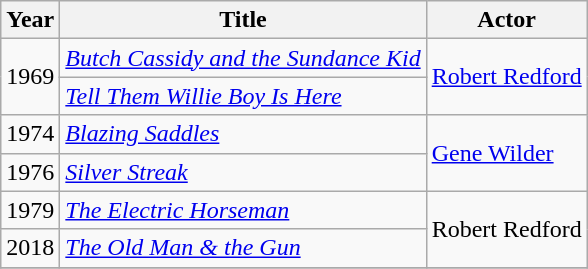<table class="wikitable sortable" border="1">
<tr>
<th>Year</th>
<th>Title</th>
<th>Actor</th>
</tr>
<tr>
<td rowspan="2">1969</td>
<td><em><a href='#'>Butch Cassidy and the Sundance Kid</a></em></td>
<td rowspan="2"><a href='#'>Robert Redford</a></td>
</tr>
<tr>
<td><em><a href='#'>Tell Them Willie Boy Is Here</a></em></td>
</tr>
<tr>
<td>1974</td>
<td><em><a href='#'>Blazing Saddles</a></em></td>
<td rowspan="2"><a href='#'>Gene Wilder</a></td>
</tr>
<tr>
<td>1976</td>
<td><em><a href='#'>Silver Streak</a></em></td>
</tr>
<tr>
<td>1979</td>
<td><em><a href='#'>The Electric Horseman</a></em></td>
<td rowspan="2">Robert Redford</td>
</tr>
<tr>
<td>2018</td>
<td><em><a href='#'>The Old Man & the Gun</a></em></td>
</tr>
<tr>
</tr>
</table>
